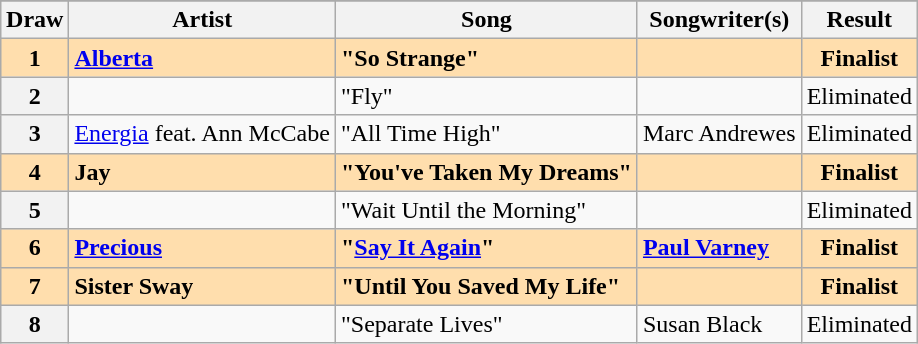<table class="sortable wikitable plainrowheaders" style="margin: 1em auto 1em auto; text-align:center;">
<tr>
</tr>
<tr>
<th scope="col">Draw</th>
<th scope="col">Artist</th>
<th scope="col">Song</th>
<th scope="col" class="unsortable">Songwriter(s)</th>
<th scope="col">Result</th>
</tr>
<tr style="font-weight:bold; background:#FFDEAD;">
<th scope="row" style="text-align:center; font-weight:bold; background:#FFDEAD;">1</th>
<td align="left"><a href='#'>Alberta</a></td>
<td align="left">"So Strange"</td>
<td align="left"></td>
<td>Finalist</td>
</tr>
<tr>
<th scope="row" style="text-align:center;">2</th>
<td align="left"></td>
<td align="left">"Fly"</td>
<td align="left"></td>
<td>Eliminated</td>
</tr>
<tr>
<th scope="row" style="text-align:center;">3</th>
<td align="left"><a href='#'>Energia</a> feat. Ann McCabe</td>
<td align="left">"All Time High"</td>
<td align="left">Marc Andrewes</td>
<td>Eliminated</td>
</tr>
<tr style="font-weight:bold; background:#FFDEAD;">
<th scope="row" style="text-align:center; font-weight:bold; background:#FFDEAD;">4</th>
<td align="left">Jay</td>
<td align="left">"You've Taken My Dreams"</td>
<td align="left"></td>
<td>Finalist</td>
</tr>
<tr>
<th scope="row" style="text-align:center;">5</th>
<td align="left"></td>
<td align="left">"Wait Until the Morning"</td>
<td align="left"></td>
<td>Eliminated</td>
</tr>
<tr style="font-weight:bold; background:#FFDEAD;">
<th scope="row" style="text-align:center; font-weight:bold; background:#FFDEAD;">6</th>
<td align="left"><a href='#'>Precious</a></td>
<td align="left">"<a href='#'>Say It Again</a>"</td>
<td align="left"><a href='#'>Paul Varney</a></td>
<td>Finalist</td>
</tr>
<tr style="font-weight:bold; background:#FFDEAD;">
<th scope="row" style="text-align:center; font-weight:bold; background:#FFDEAD;">7</th>
<td align="left">Sister Sway</td>
<td align="left">"Until You Saved My Life"</td>
<td align="left"></td>
<td>Finalist</td>
</tr>
<tr>
<th scope="row" style="text-align:center;">8</th>
<td align="left"></td>
<td align="left">"Separate Lives"</td>
<td align="left">Susan Black</td>
<td>Eliminated</td>
</tr>
</table>
